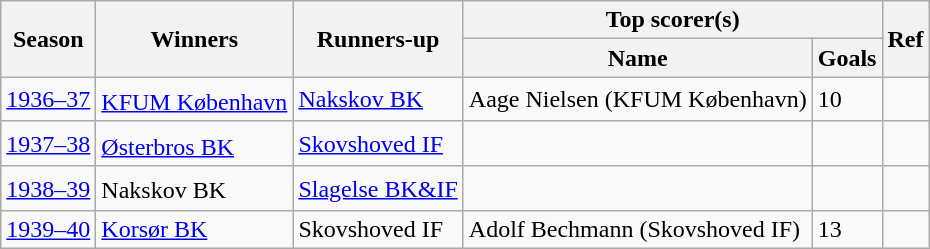<table class="wikitable plainrowheaders">
<tr>
<th rowspan=2>Season</th>
<th rowspan=2>Winners</th>
<th rowspan=2>Runners-up</th>
<th colspan=2>Top scorer(s)</th>
<th rowspan=2>Ref</th>
</tr>
<tr>
<th>Name</th>
<th>Goals</th>
</tr>
<tr>
<td><a href='#'>1936–37</a></td>
<td><a href='#'>KFUM København</a><sup></sup></td>
<td><a href='#'>Nakskov BK</a></td>
<td>Aage Nielsen (KFUM København)</td>
<td>10</td>
<td></td>
</tr>
<tr>
<td><a href='#'>1937–38</a></td>
<td><a href='#'>Østerbros BK</a><sup></sup></td>
<td><a href='#'>Skovshoved IF</a></td>
<td></td>
<td></td>
<td></td>
</tr>
<tr>
<td><a href='#'>1938–39</a></td>
<td>Nakskov BK<sup></sup></td>
<td><a href='#'>Slagelse BK&IF</a></td>
<td></td>
<td></td>
<td></td>
</tr>
<tr>
<td><a href='#'>1939–40</a></td>
<td><a href='#'>Korsør BK</a></td>
<td>Skovshoved IF</td>
<td>Adolf Bechmann (Skovshoved IF)</td>
<td>13</td>
<td></td>
</tr>
</table>
